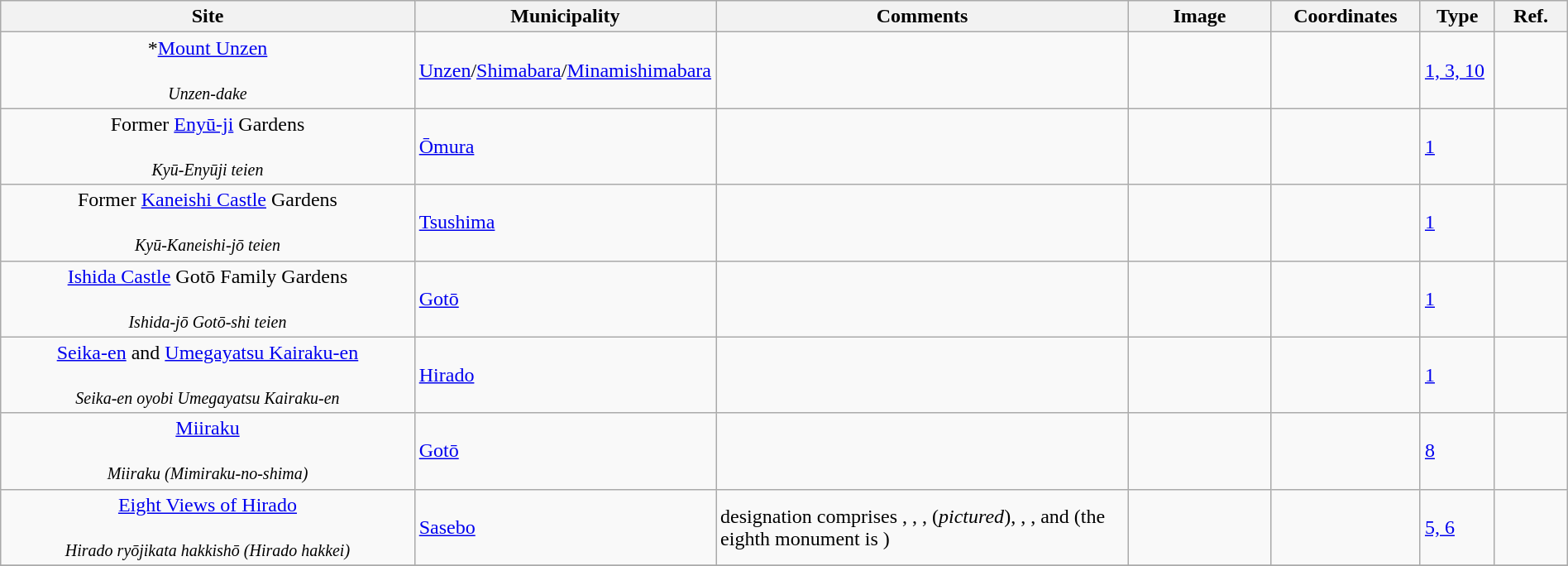<table class="wikitable sortable"  style="width:100%;">
<tr>
<th width="30%" align="left">Site</th>
<th width="10%" align="left">Municipality</th>
<th width="30%" align="left" class="unsortable">Comments</th>
<th width="10%" align="left"  class="unsortable">Image</th>
<th width="10%" align="left" class="unsortable">Coordinates</th>
<th width="5%" align="left">Type</th>
<th width="5%" align="left"  class="unsortable">Ref.</th>
</tr>
<tr>
<td align="center">*<a href='#'>Mount Unzen</a><br><br><small><em>Unzen-dake</em></small></td>
<td><a href='#'>Unzen</a>/<a href='#'>Shimabara</a>/<a href='#'>Minamishimabara</a></td>
<td></td>
<td></td>
<td></td>
<td><a href='#'>1, 3, 10</a></td>
<td></td>
</tr>
<tr>
<td align="center">Former <a href='#'>Enyū-ji</a> Gardens<br><br><small><em>Kyū-Enyūji teien</em></small></td>
<td><a href='#'>Ōmura</a></td>
<td></td>
<td></td>
<td></td>
<td><a href='#'>1</a></td>
<td></td>
</tr>
<tr>
<td align="center">Former <a href='#'>Kaneishi Castle</a> Gardens<br><br><small><em>Kyū-Kaneishi-jō teien</em></small></td>
<td><a href='#'>Tsushima</a></td>
<td></td>
<td></td>
<td></td>
<td><a href='#'>1</a></td>
<td></td>
</tr>
<tr>
<td align="center"><a href='#'>Ishida Castle</a> Gotō Family Gardens<br><br><small><em>Ishida-jō Gotō-shi teien</em></small></td>
<td><a href='#'>Gotō</a></td>
<td></td>
<td></td>
<td></td>
<td><a href='#'>1</a></td>
<td></td>
</tr>
<tr>
<td align="center"><a href='#'>Seika-en</a> and <a href='#'>Umegayatsu Kairaku-en</a><br><br><small><em>Seika-en oyobi Umegayatsu Kairaku-en</em></small></td>
<td><a href='#'>Hirado</a></td>
<td></td>
<td></td>
<td></td>
<td><a href='#'>1</a></td>
<td></td>
</tr>
<tr>
<td align="center"><a href='#'>Miiraku</a><br><br><small><em>Miiraku (Mimiraku-no-shima)</em></small></td>
<td><a href='#'>Gotō</a></td>
<td></td>
<td></td>
<td></td>
<td><a href='#'>8</a></td>
<td></td>
</tr>
<tr>
<td align="center"><a href='#'>Eight Views of Hirado</a><br><br><small><em>Hirado ryōjikata hakkishō (Hirado hakkei)</em></small></td>
<td><a href='#'>Sasebo</a></td>
<td>designation comprises , , ,  (<em>pictured</em>), , , and  (the eighth monument is )</td>
<td></td>
<td></td>
<td><a href='#'>5, 6</a></td>
<td></td>
</tr>
<tr>
</tr>
</table>
